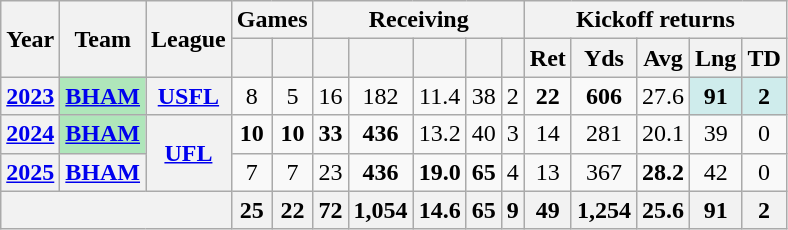<table class="wikitable" style="text-align:center;">
<tr>
<th rowspan="2">Year</th>
<th rowspan="2">Team</th>
<th rowspan="2">League</th>
<th colspan="2">Games</th>
<th colspan="5">Receiving</th>
<th colspan="5">Kickoff returns</th>
</tr>
<tr>
<th></th>
<th></th>
<th></th>
<th></th>
<th></th>
<th></th>
<th></th>
<th>Ret</th>
<th>Yds</th>
<th>Avg</th>
<th>Lng</th>
<th>TD</th>
</tr>
<tr>
<th><a href='#'>2023</a></th>
<th style="background:#afe6ba;"><a href='#'>BHAM</a></th>
<th><a href='#'>USFL</a></th>
<td>8</td>
<td>5</td>
<td>16</td>
<td>182</td>
<td>11.4</td>
<td>38</td>
<td>2</td>
<td><strong>22</strong></td>
<td><strong>606</strong></td>
<td>27.6</td>
<td style="background:#cfecec;"><strong>91</strong></td>
<td style="background:#cfecec;"><strong>2</strong></td>
</tr>
<tr>
<th><a href='#'>2024</a></th>
<th style="background:#afe6ba;"><a href='#'>BHAM</a></th>
<th rowspan="2"><a href='#'>UFL</a></th>
<td><strong>10</strong></td>
<td><strong>10</strong></td>
<td><strong>33</strong></td>
<td><strong>436</strong></td>
<td>13.2</td>
<td>40</td>
<td>3</td>
<td>14</td>
<td>281</td>
<td>20.1</td>
<td>39</td>
<td>0</td>
</tr>
<tr>
<th><a href='#'>2025</a></th>
<th><a href='#'>BHAM</a></th>
<td>7</td>
<td>7</td>
<td>23</td>
<td><strong>436</strong></td>
<td><strong>19.0</strong></td>
<td><strong>65</strong></td>
<td>4</td>
<td>13</td>
<td>367</td>
<td><strong>28.2</strong></td>
<td>42</td>
<td>0</td>
</tr>
<tr>
<th colspan="3"></th>
<th>25</th>
<th>22</th>
<th>72</th>
<th>1,054</th>
<th>14.6</th>
<th>65</th>
<th>9</th>
<th>49</th>
<th>1,254</th>
<th>25.6</th>
<th>91</th>
<th>2</th>
</tr>
</table>
